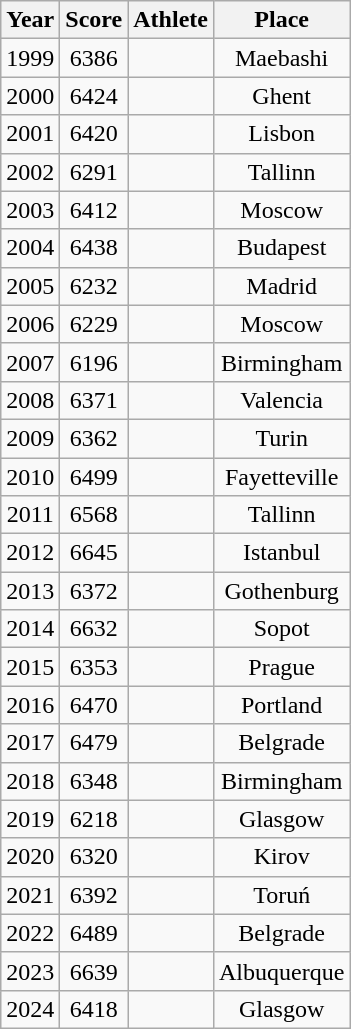<table class="wikitable sortable" style="text-align:center">
<tr>
<th>Year</th>
<th>Score</th>
<th>Athlete</th>
<th>Place</th>
</tr>
<tr>
<td>1999</td>
<td>6386</td>
<td align="left"></td>
<td>Maebashi</td>
</tr>
<tr>
<td>2000</td>
<td>6424</td>
<td align="left"></td>
<td>Ghent</td>
</tr>
<tr>
<td>2001</td>
<td>6420</td>
<td align="left"></td>
<td>Lisbon</td>
</tr>
<tr>
<td>2002</td>
<td>6291</td>
<td align="left"></td>
<td>Tallinn</td>
</tr>
<tr>
<td>2003</td>
<td>6412</td>
<td align="left"></td>
<td>Moscow</td>
</tr>
<tr>
<td>2004</td>
<td>6438</td>
<td align="left"></td>
<td>Budapest</td>
</tr>
<tr>
<td>2005</td>
<td>6232</td>
<td align="left"></td>
<td>Madrid</td>
</tr>
<tr>
<td>2006</td>
<td>6229</td>
<td align="left"></td>
<td>Moscow</td>
</tr>
<tr>
<td>2007</td>
<td>6196</td>
<td align="left"></td>
<td>Birmingham</td>
</tr>
<tr>
<td>2008</td>
<td>6371</td>
<td align="left"></td>
<td>Valencia</td>
</tr>
<tr>
<td>2009</td>
<td>6362</td>
<td align="left"></td>
<td>Turin</td>
</tr>
<tr>
<td>2010</td>
<td>6499</td>
<td align="left"></td>
<td>Fayetteville</td>
</tr>
<tr>
<td>2011</td>
<td>6568</td>
<td align="left"></td>
<td>Tallinn</td>
</tr>
<tr>
<td>2012</td>
<td>6645</td>
<td align="left"></td>
<td>Istanbul</td>
</tr>
<tr>
<td>2013</td>
<td>6372</td>
<td align="left"></td>
<td>Gothenburg</td>
</tr>
<tr>
<td>2014</td>
<td>6632</td>
<td align="left"></td>
<td>Sopot</td>
</tr>
<tr>
<td>2015</td>
<td>6353</td>
<td align="left"></td>
<td>Prague</td>
</tr>
<tr>
<td>2016</td>
<td>6470</td>
<td align="left"></td>
<td>Portland</td>
</tr>
<tr>
<td>2017</td>
<td>6479</td>
<td align="left"></td>
<td>Belgrade</td>
</tr>
<tr>
<td>2018</td>
<td>6348</td>
<td align="left"></td>
<td>Birmingham</td>
</tr>
<tr>
<td>2019</td>
<td>6218</td>
<td align="left"></td>
<td>Glasgow</td>
</tr>
<tr>
<td>2020</td>
<td>6320</td>
<td align="left"></td>
<td>Kirov</td>
</tr>
<tr>
<td>2021</td>
<td>6392</td>
<td align="left"></td>
<td>Toruń</td>
</tr>
<tr>
<td>2022</td>
<td>6489</td>
<td align="left"></td>
<td>Belgrade</td>
</tr>
<tr>
<td>2023</td>
<td>6639 </td>
<td align="left"></td>
<td>Albuquerque</td>
</tr>
<tr>
<td>2024</td>
<td>6418</td>
<td align="left"></td>
<td>Glasgow</td>
</tr>
</table>
